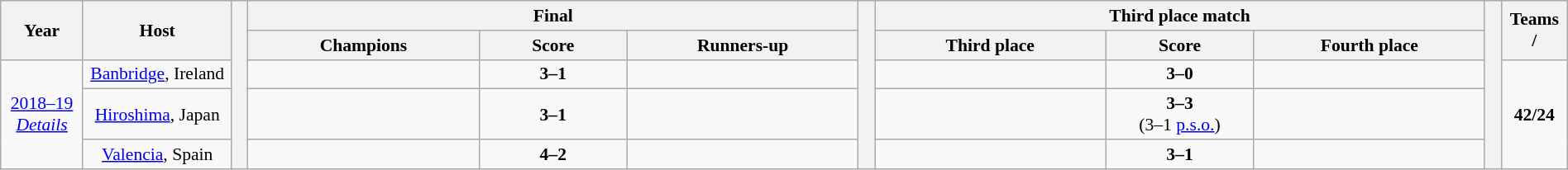<table class="wikitable" style="font-size:90%; width: 100%; text-align: center;">
<tr>
<th rowspan=2 width=5%>Year</th>
<th rowspan=2 width=9%>Host</th>
<th width=1% rowspan=5></th>
<th colspan=3>Final</th>
<th width=1% rowspan=5></th>
<th colspan=3>Third place match</th>
<th width=1% rowspan=5></th>
<th rowspan=2 width=4%>Teams<br> / </th>
</tr>
<tr>
<th width=14%>Champions</th>
<th width=9%>Score</th>
<th width=14%>Runners-up</th>
<th width=14%>Third place</th>
<th width=9%>Score</th>
<th width=14%>Fourth place</th>
</tr>
<tr>
<td rowspan=3><a href='#'>2018–19</a><br><em><a href='#'>Details</a></em></td>
<td><a href='#'>Banbridge</a>, Ireland</td>
<td><strong></strong></td>
<td><strong>3–1</strong></td>
<td></td>
<td></td>
<td><strong>3–0</strong></td>
<td></td>
<td rowspan=3><strong>42/24</strong></td>
</tr>
<tr>
<td><a href='#'>Hiroshima</a>, Japan</td>
<td><strong></strong></td>
<td><strong>3–1</strong></td>
<td></td>
<td></td>
<td><strong>3–3</strong><br>(3–1 <a href='#'>p.s.o.</a>)</td>
<td></td>
</tr>
<tr>
<td><a href='#'>Valencia</a>, Spain</td>
<td><strong></strong></td>
<td><strong>4–2</strong></td>
<td></td>
<td></td>
<td><strong>3–1</strong></td>
<td></td>
</tr>
</table>
